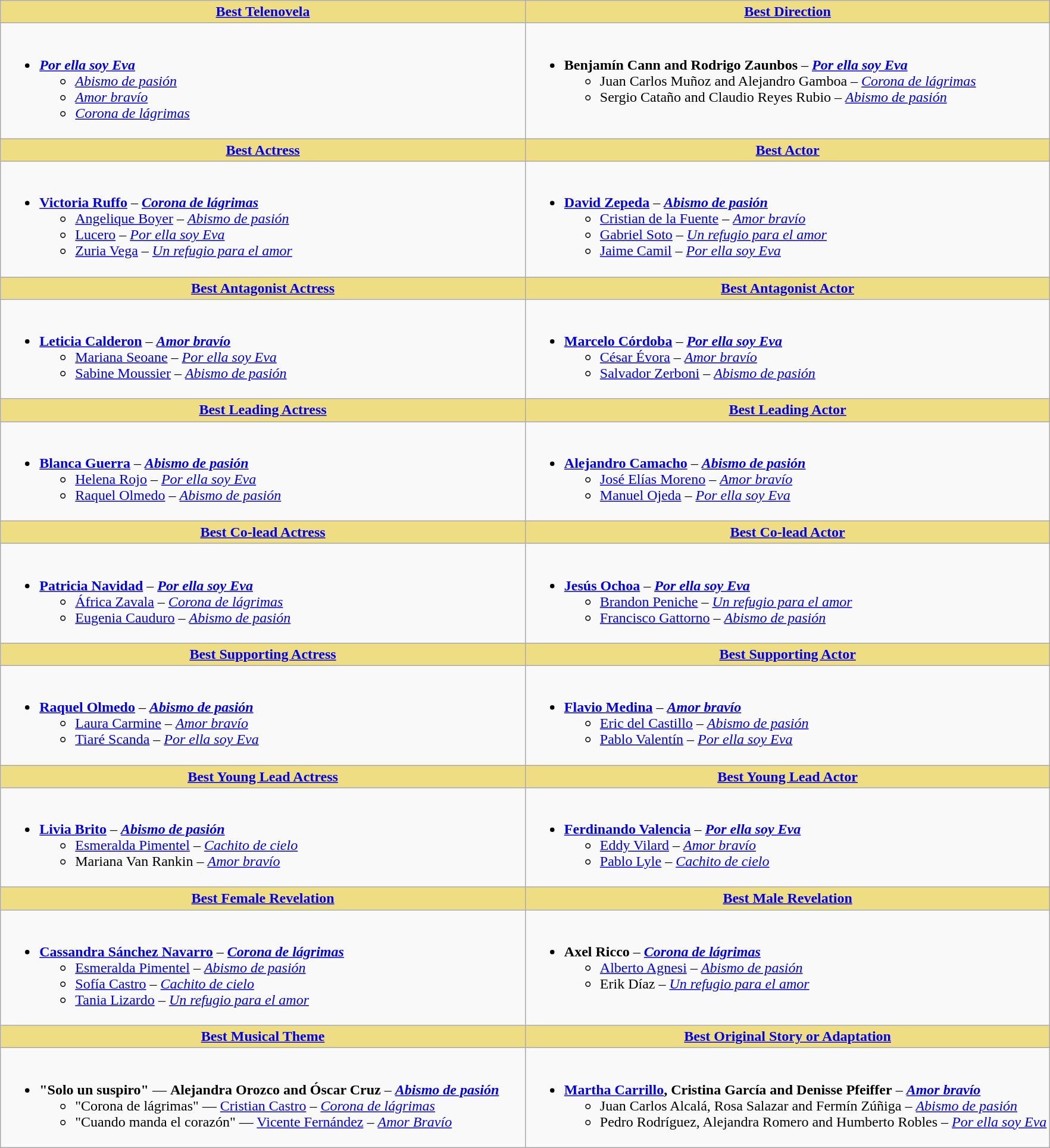<table class="wikitable">
<tr>
<th style="background:#EEDD82; width:50%"><a href='#'>Best Telenovela</a></th>
<th style="background:#EEDD82; width:50%"><a href='#'>Best Direction</a></th>
</tr>
<tr>
<td valign="top"><br><ul><li><strong><em><a href='#'>Por ella soy Eva</a></em></strong><ul><li><em><a href='#'>Abismo de pasión</a></em></li><li><em><a href='#'>Amor bravío</a></em></li><li><em><a href='#'>Corona de lágrimas</a></em></li></ul></li></ul></td>
<td valign="top"><br><ul><li><strong>Benjamín Cann and Rodrigo Zaunbos</strong> – <strong><em><a href='#'>Por ella soy Eva</a></em></strong><ul><li>Juan Carlos Muñoz and Alejandro Gamboa – <em><a href='#'>Corona de lágrimas</a></em></li><li>Sergio Cataño and Claudio Reyes Rubio – <em><a href='#'>Abismo de pasión</a></em></li></ul></li></ul></td>
</tr>
<tr>
<th style="background:#EEDD82; width:50%"><a href='#'>Best Actress</a></th>
<th style="background:#EEDD82; width:50%"><a href='#'>Best Actor</a></th>
</tr>
<tr>
<td valign="top"><br><ul><li><strong><a href='#'>Victoria Ruffo</a></strong> – <strong><em><a href='#'>Corona de lágrimas</a></em></strong><ul><li><a href='#'>Angelique Boyer</a> – <em><a href='#'>Abismo de pasión</a></em></li><li><a href='#'>Lucero</a> – <em><a href='#'>Por ella soy Eva</a></em></li><li><a href='#'>Zuria Vega</a> – <em><a href='#'>Un refugio para el amor</a></em></li></ul></li></ul></td>
<td valign="top"><br><ul><li><strong><a href='#'>David Zepeda</a></strong> – <strong><em><a href='#'>Abismo de pasión</a></em></strong><ul><li><a href='#'>Cristian de la Fuente</a> – <em><a href='#'>Amor bravío</a></em></li><li><a href='#'>Gabriel Soto</a> – <em><a href='#'>Un refugio para el amor</a></em></li><li><a href='#'>Jaime Camil</a> – <em><a href='#'>Por ella soy Eva</a></em></li></ul></li></ul></td>
</tr>
<tr>
<th style="background:#EEDD82; width:50%"><a href='#'>Best Antagonist Actress</a></th>
<th style="background:#EEDD82; width:50%"><a href='#'>Best Antagonist Actor</a></th>
</tr>
<tr>
<td valign="top"><br><ul><li><strong><a href='#'>Leticia Calderon</a></strong> – <strong><em><a href='#'>Amor bravío</a></em></strong><ul><li><a href='#'>Mariana Seoane</a> – <em><a href='#'>Por ella soy Eva</a></em></li><li><a href='#'>Sabine Moussier</a> – <em><a href='#'>Abismo de pasión</a></em></li></ul></li></ul></td>
<td valign="top"><br><ul><li><strong><a href='#'>Marcelo Córdoba</a></strong> – <strong><em><a href='#'>Por ella soy Eva</a></em></strong><ul><li><a href='#'>César Évora</a> – <em><a href='#'>Amor bravío</a></em></li><li><a href='#'>Salvador Zerboni</a> – <em><a href='#'>Abismo de pasión</a></em></li></ul></li></ul></td>
</tr>
<tr>
<th style="background:#EEDD82; width:50%"><a href='#'>Best Leading Actress</a></th>
<th style="background:#EEDD82; width:50%"><a href='#'>Best Leading Actor</a></th>
</tr>
<tr>
<td valign="top"><br><ul><li><strong><a href='#'>Blanca Guerra</a></strong> – <strong><em><a href='#'>Abismo de pasión</a></em></strong><ul><li><a href='#'>Helena Rojo</a> – <em><a href='#'>Por ella soy Eva</a></em></li><li><a href='#'>Raquel Olmedo</a> – <em><a href='#'>Abismo de pasión</a></em></li></ul></li></ul></td>
<td valign="top"><br><ul><li><strong><a href='#'>Alejandro Camacho</a></strong> – <strong><em><a href='#'>Abismo de pasión</a></em></strong><ul><li><a href='#'>José Elías Moreno</a> – <em><a href='#'>Amor bravío</a></em></li><li><a href='#'>Manuel Ojeda</a> – <em><a href='#'>Por ella soy Eva</a></em></li></ul></li></ul></td>
</tr>
<tr>
<th style="background:#EEDD82; width:50%"><a href='#'>Best Co-lead Actress</a></th>
<th style="background:#EEDD82; width:50%"><a href='#'>Best Co-lead Actor</a></th>
</tr>
<tr>
<td valign="top"><br><ul><li><strong><a href='#'>Patricia Navidad</a></strong> – <strong><em><a href='#'>Por ella soy Eva</a></em></strong><ul><li><a href='#'>África Zavala</a> – <em><a href='#'>Corona de lágrimas</a></em></li><li><a href='#'>Eugenia Cauduro</a> – <em><a href='#'>Abismo de pasión</a></em></li></ul></li></ul></td>
<td valign="top"><br><ul><li><strong><a href='#'>Jesús Ochoa</a></strong> – <strong><em><a href='#'>Por ella soy Eva</a></em></strong><ul><li><a href='#'>Brandon Peniche</a> – <em><a href='#'>Un refugio para el amor</a></em></li><li><a href='#'>Francisco Gattorno</a> – <em><a href='#'>Abismo de pasión</a></em></li></ul></li></ul></td>
</tr>
<tr>
<th style="background:#EEDD82; width:50%"><a href='#'>Best Supporting Actress</a></th>
<th style="background:#EEDD82; width:50%"><a href='#'>Best Supporting Actor</a></th>
</tr>
<tr>
<td valign="top"><br><ul><li><strong><a href='#'>Raquel Olmedo</a></strong> – <strong><em><a href='#'>Abismo de pasión</a></em></strong><ul><li><a href='#'>Laura Carmine</a> – <em><a href='#'>Amor bravío</a></em></li><li><a href='#'>Tiaré Scanda</a> – <em><a href='#'>Por ella soy Eva</a></em></li></ul></li></ul></td>
<td valign="top"><br><ul><li><strong><a href='#'>Flavio Medina</a></strong> – <strong><em><a href='#'>Amor bravío</a></em></strong><ul><li><a href='#'>Eric del Castillo</a> – <em><a href='#'>Abismo de pasión</a></em></li><li><a href='#'>Pablo Valentín</a> – <em><a href='#'>Por ella soy Eva</a></em></li></ul></li></ul></td>
</tr>
<tr>
<th style="background:#EEDD82; width:50%"><a href='#'>Best Young Lead Actress</a></th>
<th style="background:#EEDD82; width:50%"><a href='#'>Best Young Lead Actor</a></th>
</tr>
<tr>
<td valign="top"><br><ul><li><strong><a href='#'>Livia Brito</a></strong> – <strong><em><a href='#'>Abismo de pasión</a></em></strong><ul><li><a href='#'>Esmeralda Pimentel</a> – <em><a href='#'>Cachito de cielo</a></em></li><li>Mariana Van Rankin  – <em><a href='#'>Amor bravío</a></em></li></ul></li></ul></td>
<td valign="top"><br><ul><li><strong><a href='#'>Ferdinando Valencia</a></strong> – <strong><em><a href='#'>Por ella soy Eva</a></em></strong><ul><li><a href='#'>Eddy Vilard</a> – <em><a href='#'>Amor bravío</a></em></li><li><a href='#'>Pablo Lyle</a> – <em><a href='#'>Cachito de cielo</a></em></li></ul></li></ul></td>
</tr>
<tr>
<th style="background:#EEDD82; width:50%"><a href='#'>Best Female Revelation</a></th>
<th style="background:#EEDD82; width:50%"><a href='#'>Best Male Revelation</a></th>
</tr>
<tr>
<td valign="top"><br><ul><li><strong><a href='#'>Cassandra Sánchez Navarro</a></strong> – <strong><em><a href='#'>Corona de lágrimas</a></em></strong><ul><li><a href='#'>Esmeralda Pimentel</a> – <em><a href='#'>Abismo de pasión</a></em></li><li><a href='#'>Sofía Castro</a> – <em><a href='#'>Cachito de cielo</a></em></li><li><a href='#'>Tania Lizardo</a> – <em><a href='#'>Un refugio para el amor</a></em></li></ul></li></ul></td>
<td valign="top"><br><ul><li><strong>Axel Ricco</strong> – <strong><em><a href='#'>Corona de lágrimas</a></em></strong><ul><li><a href='#'>Alberto Agnesi</a> – <em><a href='#'>Abismo de pasión</a></em></li><li>Erik Díaz – <em><a href='#'>Un refugio para el amor</a></em></li></ul></li></ul></td>
</tr>
<tr>
<th style="background:#EEDD82; width:50%"><a href='#'>Best Musical Theme</a></th>
<th style="background:#EEDD82; width:50%"><a href='#'>Best Original Story or Adaptation</a></th>
</tr>
<tr>
<td valign="top"><br><ul><li><strong>"Solo un suspiro"</strong> — <strong>Alejandra Orozco and Óscar Cruz</strong> – <strong><em><a href='#'>Abismo de pasión</a></em></strong><ul><li>"Corona de lágrimas" — <a href='#'>Cristian Castro</a> – <em><a href='#'>Corona de lágrimas</a></em></li><li>"Cuando manda el corazón" — <a href='#'>Vicente Fernández</a> – <em><a href='#'>Amor Bravío</a></em></li></ul></li></ul></td>
<td valign="top"><br><ul><li><strong><a href='#'>Martha Carrillo</a>, Cristina García and Denisse Pfeiffer</strong> – <strong><em><a href='#'>Amor bravío</a></em></strong><ul><li>Juan Carlos Alcalá, Rosa Salazar and Fermín Zúñiga – <em><a href='#'>Abismo de pasión</a></em></li><li>Pedro Rodríguez, Alejandra Romero and Humberto Robles – <em><a href='#'>Por ella soy Eva</a></em></li></ul></li></ul></td>
</tr>
</table>
